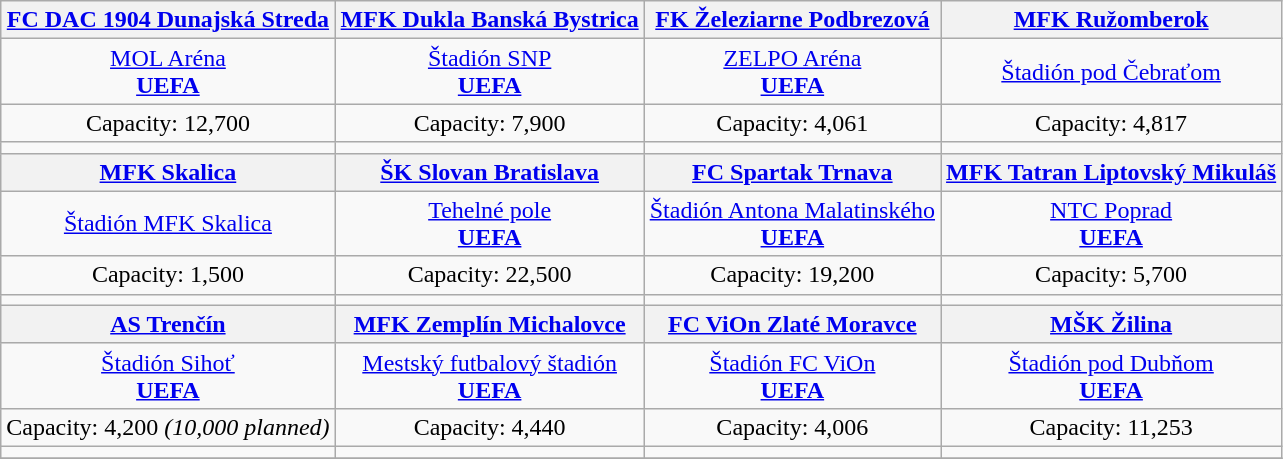<table class="wikitable" style="text-align:center">
<tr>
<th><a href='#'>FC DAC 1904 Dunajská Streda</a></th>
<th><a href='#'>MFK Dukla Banská Bystrica</a></th>
<th><a href='#'>FK Železiarne Podbrezová</a></th>
<th><a href='#'>MFK Ružomberok</a></th>
</tr>
<tr>
<td><a href='#'>MOL Aréna</a> <br><strong><a href='#'>UEFA</a></strong> </td>
<td><a href='#'>Štadión SNP</a><br><strong><a href='#'>UEFA</a></strong> </td>
<td><a href='#'>ZELPO Aréna</a> <br><strong><a href='#'>UEFA</a></strong> </td>
<td><a href='#'>Štadión pod Čebraťom</a></td>
</tr>
<tr>
<td>Capacity: 12,700</td>
<td>Capacity: 7,900</td>
<td>Capacity: 4,061</td>
<td>Capacity: 4,817</td>
</tr>
<tr>
<td></td>
<td></td>
<td></td>
<td></td>
</tr>
<tr>
<th><a href='#'>MFK Skalica</a></th>
<th><a href='#'>ŠK Slovan Bratislava</a></th>
<th><a href='#'>FC Spartak Trnava</a></th>
<th><a href='#'>MFK Tatran Liptovský Mikuláš</a></th>
</tr>
<tr>
<td><a href='#'>Štadión MFK Skalica</a></td>
<td><a href='#'>Tehelné pole</a> <br><strong><a href='#'>UEFA</a></strong> </td>
<td><a href='#'>Štadión Antona Malatinského</a><br><strong><a href='#'>UEFA</a></strong> </td>
<td><a href='#'>NTC Poprad</a><br><strong><a href='#'>UEFA</a></strong> </td>
</tr>
<tr>
<td>Capacity: 1,500</td>
<td>Capacity: 22,500</td>
<td>Capacity: 19,200</td>
<td>Capacity: 5,700</td>
</tr>
<tr>
<td></td>
<td></td>
<td></td>
<td></td>
</tr>
<tr>
<th><a href='#'>AS Trenčín</a></th>
<th><a href='#'>MFK Zemplín Michalovce</a></th>
<th><a href='#'>FC ViOn Zlaté Moravce</a></th>
<th><a href='#'>MŠK Žilina</a></th>
</tr>
<tr>
<td><a href='#'>Štadión Sihoť</a><br><strong><a href='#'>UEFA</a></strong> </td>
<td><a href='#'>Mestský futbalový štadión</a> <br><strong><a href='#'>UEFA</a></strong> </td>
<td><a href='#'>Štadión FC ViOn</a> <br><strong><a href='#'>UEFA</a></strong> </td>
<td><a href='#'>Štadión pod Dubňom</a><br><strong><a href='#'>UEFA</a></strong> </td>
</tr>
<tr>
<td>Capacity: 4,200 <em>(10,000 planned)</em></td>
<td>Capacity: 4,440</td>
<td>Capacity: 4,006</td>
<td>Capacity: 11,253</td>
</tr>
<tr>
<td></td>
<td></td>
<td></td>
<td></td>
</tr>
<tr>
</tr>
</table>
